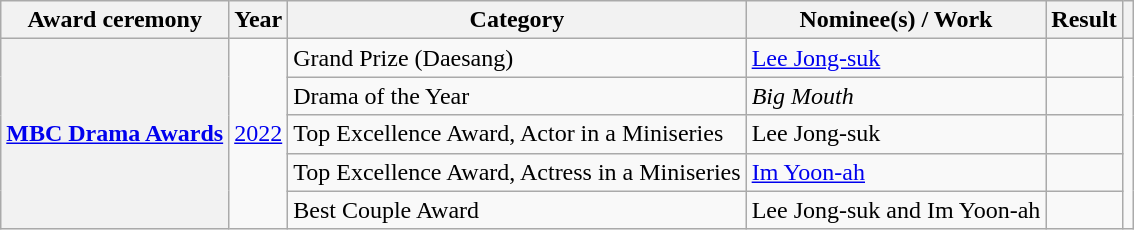<table class="wikitable sortable plainrowheaders">
<tr>
<th scope="col">Award ceremony </th>
<th scope="col">Year</th>
<th scope="col">Category </th>
<th scope="col">Nominee(s) / Work</th>
<th scope="col">Result</th>
<th scope="col"></th>
</tr>
<tr>
<th scope="row" rowspan="5"><a href='#'>MBC Drama Awards</a></th>
<td rowspan="5" style="text-align:center"><a href='#'>2022</a></td>
<td>Grand Prize (Daesang)</td>
<td><a href='#'>Lee Jong-suk</a></td>
<td></td>
<td rowspan="5" style="text-align:center"></td>
</tr>
<tr>
<td>Drama of the Year</td>
<td><em>Big Mouth</em></td>
<td></td>
</tr>
<tr>
<td>Top Excellence Award, Actor in a Miniseries</td>
<td>Lee Jong-suk</td>
<td></td>
</tr>
<tr>
<td>Top Excellence Award, Actress in a Miniseries</td>
<td><a href='#'>Im Yoon-ah</a></td>
<td></td>
</tr>
<tr>
<td>Best Couple Award</td>
<td>Lee Jong-suk and Im Yoon-ah</td>
<td></td>
</tr>
</table>
